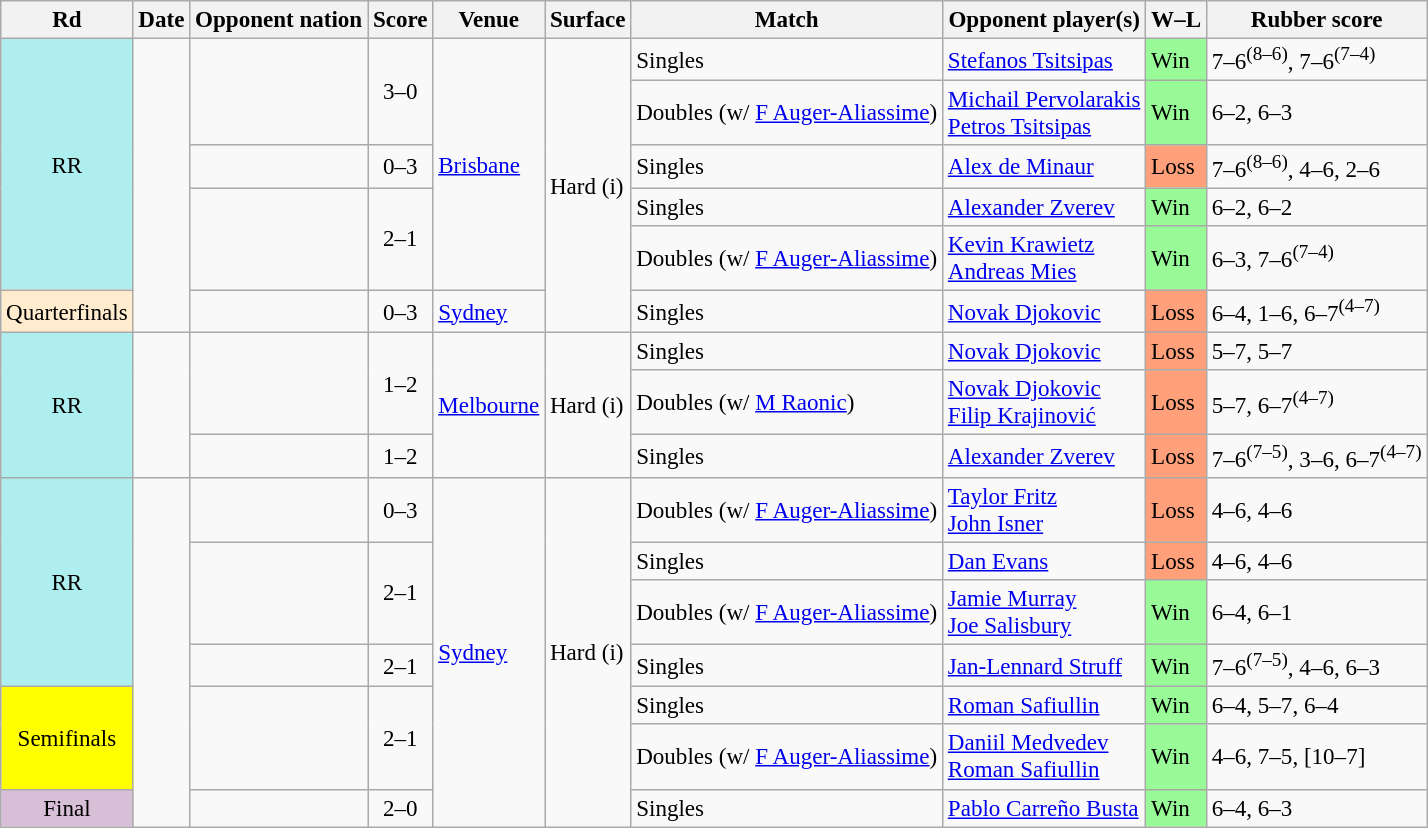<table class="sortable wikitable" style=font-size:96%>
<tr>
<th scope="col">Rd</th>
<th scope="col">Date</th>
<th scope="col">Opponent nation</th>
<th scope="col">Score</th>
<th scope="col">Venue</th>
<th scope="col">Surface</th>
<th scope="col">Match</th>
<th scope="col">Opponent player(s)</th>
<th scope="col">W–L</th>
<th scope="col" class="unsortable">Rubber score</th>
</tr>
<tr>
<td align="center" style="background:#afeeee;" rowspan=5>RR</td>
<td rowspan="6"><a href='#'></a></td>
<td rowspan="2"></td>
<td rowspan="2" style="text-align:center;">3–0</td>
<td rowspan="5"><a href='#'>Brisbane</a></td>
<td rowspan="6">Hard (i)</td>
<td>Singles</td>
<td data-sort-value="Tsitsipas, S"><a href='#'>Stefanos Tsitsipas</a></td>
<td style="background:#98fb98;">Win</td>
<td>7–6<sup>(8–6)</sup>, 7–6<sup>(7–4)</sup></td>
</tr>
<tr>
<td>Doubles (w/ <a href='#'>F Auger-Aliassime</a>)</td>
<td data-sort-value="Pervolarakis, M"><a href='#'>Michail Pervolarakis</a><br><a href='#'>Petros Tsitsipas</a></td>
<td style="background:#98fb98;">Win</td>
<td>6–2, 6–3</td>
</tr>
<tr>
<td></td>
<td style="text-align:center;">0–3</td>
<td>Singles</td>
<td data-sort-value="de Minaur, A"><a href='#'>Alex de Minaur</a></td>
<td style="background:#ffa07a;">Loss</td>
<td>7–6<sup>(8–6)</sup>, 4–6, 2–6</td>
</tr>
<tr>
<td rowspan="2"></td>
<td rowspan="2" style="text-align:center;">2–1</td>
<td>Singles</td>
<td data-sort-value="Zverev, A"><a href='#'>Alexander Zverev</a></td>
<td style="background:#98fb98;">Win</td>
<td>6–2, 6–2</td>
</tr>
<tr>
<td>Doubles (w/ <a href='#'>F Auger-Aliassime</a>)</td>
<td data-sort-value="Krawietz, K"><a href='#'>Kevin Krawietz</a><br><a href='#'>Andreas Mies</a></td>
<td style="background:#98fb98;">Win</td>
<td>6–3, 7–6<sup>(7–4)</sup></td>
</tr>
<tr>
<td align="center" style="background:#ffebcd;">Quarterfinals</td>
<td></td>
<td style="text-align:center;">0–3</td>
<td><a href='#'>Sydney</a></td>
<td>Singles</td>
<td data-sort-value="Djokovic, N"><a href='#'>Novak Djokovic</a></td>
<td style="background:#ffa07a;">Loss</td>
<td>6–4, 1–6, 6–7<sup>(4–7)</sup></td>
</tr>
<tr>
<td align="center" style="background:#afeeee;" rowspan=3>RR</td>
<td rowspan="3"><a href='#'></a></td>
<td rowspan="2"></td>
<td rowspan="2" style="text-align:center;">1–2</td>
<td rowspan="3"><a href='#'>Melbourne</a></td>
<td rowspan="3">Hard (i)</td>
<td>Singles</td>
<td data-sort-value="Djokovic, N"><a href='#'>Novak Djokovic</a></td>
<td style="background:#ffa07a;">Loss</td>
<td>5–7, 5–7</td>
</tr>
<tr>
<td>Doubles (w/ <a href='#'>M Raonic</a>)</td>
<td data-sort-value="Djokovic, N"><a href='#'>Novak Djokovic</a><br><a href='#'>Filip Krajinović</a></td>
<td style="background:#ffa07a;">Loss</td>
<td>5–7, 6–7<sup>(4–7)</sup></td>
</tr>
<tr>
<td></td>
<td style="text-align:center;">1–2</td>
<td>Singles</td>
<td data-sort-value="Zverev, A"><a href='#'>Alexander Zverev</a></td>
<td style="background:#ffa07a;">Loss</td>
<td>7–6<sup>(7–5)</sup>, 3–6, 6–7<sup>(4–7)</sup></td>
</tr>
<tr>
<td align="center" style="background:#afeeee;" rowspan=4>RR</td>
<td rowspan="7"><a href='#'></a></td>
<td></td>
<td style="text-align:center;">0–3</td>
<td rowspan="7"><a href='#'>Sydney</a></td>
<td rowspan="7">Hard (i)</td>
<td>Doubles (w/ <a href='#'>F Auger-Aliassime</a>)</td>
<td data-sort-value="Fritz, T"><a href='#'>Taylor Fritz</a><br><a href='#'>John Isner</a></td>
<td style="background:#ffa07a;">Loss</td>
<td>4–6, 4–6</td>
</tr>
<tr>
<td rowspan="2"></td>
<td rowspan="2" style="text-align:center;">2–1</td>
<td>Singles</td>
<td data-sort-value="Evans, D"><a href='#'>Dan Evans</a></td>
<td style="background:#ffa07a;">Loss</td>
<td>4–6, 4–6</td>
</tr>
<tr>
<td>Doubles (w/ <a href='#'>F Auger-Aliassime</a>)</td>
<td data-sort-value="Murray, J"><a href='#'>Jamie Murray</a><br><a href='#'>Joe Salisbury</a></td>
<td style="background:#98fb98;">Win</td>
<td>6–4, 6–1</td>
</tr>
<tr>
<td></td>
<td style="text-align:center;">2–1</td>
<td>Singles</td>
<td data-sort-value="Struff, J"><a href='#'>Jan-Lennard Struff</a></td>
<td style="background:#98fb98;">Win</td>
<td>7–6<sup>(7–5)</sup>, 4–6, 6–3</td>
</tr>
<tr>
<td align="center" style="background:yellow;" rowspan=2>Semifinals</td>
<td rowspan="2"></td>
<td rowspan="2" style="text-align:center;">2–1</td>
<td>Singles</td>
<td data-sort-value="Safiullin, R"><a href='#'>Roman Safiullin</a></td>
<td style="background:#98fb98;">Win</td>
<td>6–4, 5–7, 6–4</td>
</tr>
<tr>
<td>Doubles (w/ <a href='#'>F Auger-Aliassime</a>)</td>
<td data-sort-value="Medvedev, D"><a href='#'>Daniil Medvedev</a><br><a href='#'>Roman Safiullin</a></td>
<td style="background:#98fb98;">Win</td>
<td>4–6, 7–5, [10–7]</td>
</tr>
<tr>
<td align="center" style="background:#D8BFD8">Final</td>
<td></td>
<td style="text-align:center;">2–0</td>
<td>Singles</td>
<td data-sort-value="Carreño Busta, P"><a href='#'>Pablo Carreño Busta</a></td>
<td style="background:#98fb98;">Win</td>
<td>6–4, 6–3</td>
</tr>
</table>
